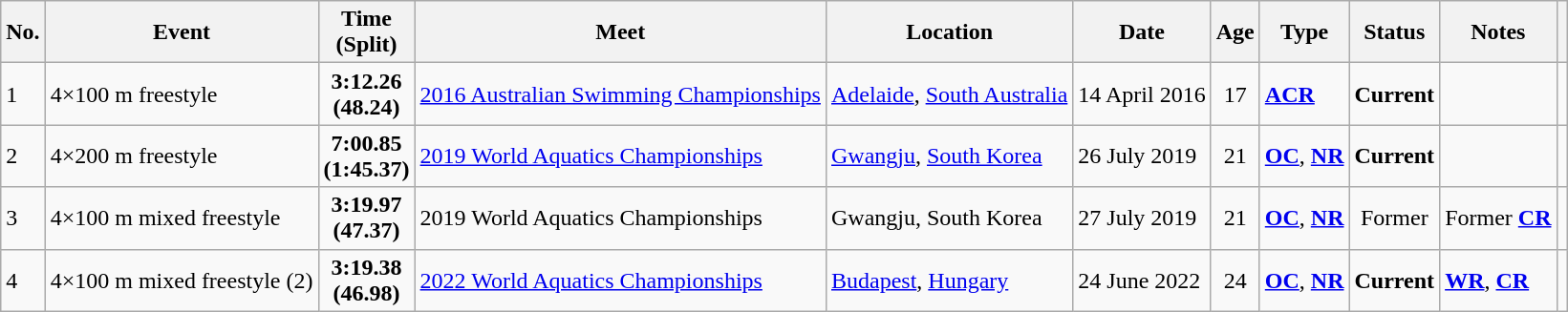<table class="wikitable sortable">
<tr>
<th>No.</th>
<th>Event</th>
<th>Time<br>(Split)</th>
<th>Meet</th>
<th>Location</th>
<th>Date</th>
<th>Age</th>
<th>Type</th>
<th>Status</th>
<th>Notes</th>
<th></th>
</tr>
<tr>
<td>1</td>
<td>4×100 m freestyle</td>
<td style="text-align:center;"><strong>3:12.26<br>(48.24)</strong></td>
<td><a href='#'>2016 Australian Swimming Championships</a></td>
<td><a href='#'>Adelaide</a>, <a href='#'>South Australia</a></td>
<td>14 April 2016</td>
<td style="text-align:center;">17</td>
<td><strong><a href='#'>ACR</a></strong></td>
<td style="text-align:center;"><strong>Current</strong></td>
<td></td>
<td style="text-align:center;"></td>
</tr>
<tr>
<td>2</td>
<td>4×200 m freestyle</td>
<td style="text-align:center;"><strong>7:00.85<br>(1:45.37)</strong></td>
<td><a href='#'>2019 World Aquatics Championships</a></td>
<td><a href='#'>Gwangju</a>, <a href='#'>South Korea</a></td>
<td>26 July 2019</td>
<td style="text-align:center;">21</td>
<td><strong><a href='#'>OC</a></strong>, <strong><a href='#'>NR</a></strong></td>
<td style="text-align:center;"><strong>Current</strong></td>
<td></td>
<td style="text-align:center;"></td>
</tr>
<tr>
<td>3</td>
<td>4×100 m mixed freestyle</td>
<td style="text-align:center;"><strong>3:19.97<br>(47.37)</strong></td>
<td>2019 World Aquatics Championships</td>
<td>Gwangju, South Korea</td>
<td>27 July 2019</td>
<td style="text-align:center;">21</td>
<td><strong><a href='#'>OC</a></strong>, <strong><a href='#'>NR</a></strong></td>
<td style="text-align:center;">Former</td>
<td>Former <strong><a href='#'>CR</a></strong></td>
<td style="text-align:center;"></td>
</tr>
<tr>
<td>4</td>
<td>4×100 m mixed freestyle (2)</td>
<td style="text-align:center;"><strong>3:19.38<br>(46.98)</strong></td>
<td><a href='#'>2022 World Aquatics Championships</a></td>
<td><a href='#'>Budapest</a>, <a href='#'>Hungary</a></td>
<td>24 June 2022</td>
<td style="text-align:center;">24</td>
<td><strong><a href='#'>OC</a></strong>, <strong><a href='#'>NR</a></strong></td>
<td style="text-align:center;"><strong>Current</strong></td>
<td><strong><a href='#'>WR</a></strong>, <strong><a href='#'>CR</a></strong></td>
<td style="text-align:center;"></td>
</tr>
</table>
